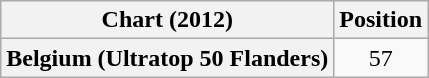<table class="wikitable plainrowheaders" style="text-align:center">
<tr>
<th scope="col">Chart (2012)</th>
<th scope="col">Position</th>
</tr>
<tr>
<th scope="row">Belgium (Ultratop 50 Flanders)</th>
<td>57</td>
</tr>
</table>
